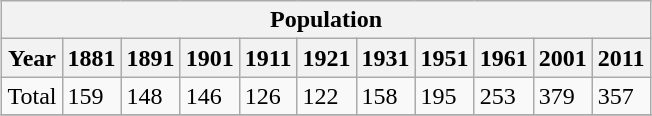<table class="wikitable" style="margin: 1em auto 1em auto;">
<tr>
<th colspan="11">Population </th>
</tr>
<tr>
<th>Year</th>
<th>1881</th>
<th>1891</th>
<th>1901</th>
<th>1911</th>
<th>1921</th>
<th>1931</th>
<th>1951</th>
<th>1961</th>
<th>2001</th>
<th>2011</th>
</tr>
<tr>
<td>Total</td>
<td>159</td>
<td>148</td>
<td>146</td>
<td>126</td>
<td>122</td>
<td>158</td>
<td>195</td>
<td>253</td>
<td>379</td>
<td>357</td>
</tr>
<tr>
</tr>
</table>
